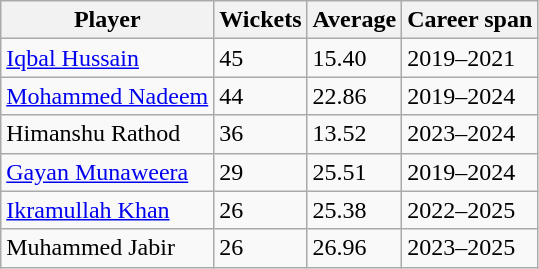<table class="wikitable">
<tr>
<th>Player</th>
<th>Wickets</th>
<th>Average</th>
<th>Career span</th>
</tr>
<tr>
<td><a href='#'>Iqbal Hussain</a></td>
<td>45</td>
<td>15.40</td>
<td>2019–2021</td>
</tr>
<tr>
<td><a href='#'>Mohammed Nadeem</a></td>
<td>44</td>
<td>22.86</td>
<td>2019–2024</td>
</tr>
<tr>
<td>Himanshu Rathod</td>
<td>36</td>
<td>13.52</td>
<td>2023–2024</td>
</tr>
<tr>
<td><a href='#'>Gayan Munaweera</a></td>
<td>29</td>
<td>25.51</td>
<td>2019–2024</td>
</tr>
<tr>
<td><a href='#'>Ikramullah Khan</a></td>
<td>26</td>
<td>25.38</td>
<td>2022–2025</td>
</tr>
<tr>
<td>Muhammed Jabir</td>
<td>26</td>
<td>26.96</td>
<td>2023–2025</td>
</tr>
</table>
